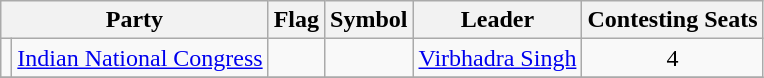<table class="wikitable" style="text-align:center">
<tr>
<th colspan="2">Party</th>
<th>Flag</th>
<th>Symbol</th>
<th>Leader</th>
<th>Contesting Seats</th>
</tr>
<tr>
<td></td>
<td><a href='#'>Indian National Congress</a></td>
<td></td>
<td></td>
<td><a href='#'>Virbhadra Singh</a></td>
<td>4</td>
</tr>
<tr>
</tr>
</table>
